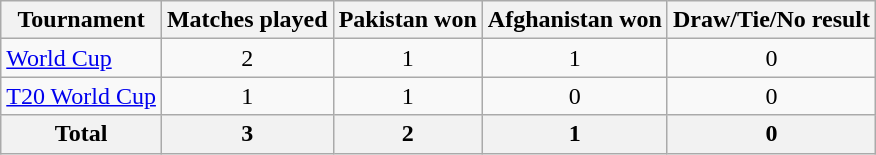<table class="wikitable" style="text-align:center;">
<tr>
<th>Tournament</th>
<th>Matches played</th>
<th>Pakistan won</th>
<th>Afghanistan won</th>
<th>Draw/Tie/No result</th>
</tr>
<tr>
<td style="text-align:left"><a href='#'>World Cup</a></td>
<td>2</td>
<td>1</td>
<td>1</td>
<td>0</td>
</tr>
<tr>
<td style="text-align:left"><a href='#'>T20 World Cup</a></td>
<td>1</td>
<td>1</td>
<td>0</td>
<td>0</td>
</tr>
<tr>
<th>Total</th>
<th>3</th>
<th>2</th>
<th>1</th>
<th>0</th>
</tr>
</table>
